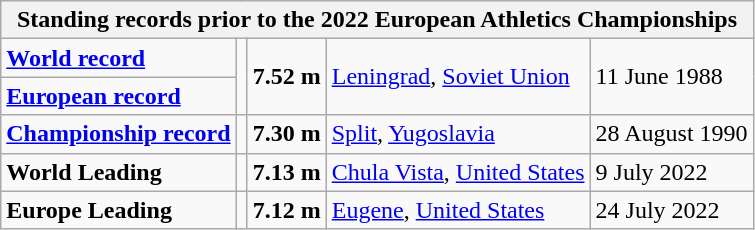<table class="wikitable">
<tr>
<th colspan="5">Standing records prior to the 2022 European Athletics Championships</th>
</tr>
<tr>
<td><strong><a href='#'>World record</a></strong></td>
<td rowspan=2></td>
<td rowspan=2><strong>7.52 m</strong></td>
<td rowspan=2><a href='#'>Leningrad</a>, <a href='#'>Soviet Union</a></td>
<td rowspan=2>11 June 1988</td>
</tr>
<tr>
<td><strong><a href='#'>European record</a></strong></td>
</tr>
<tr>
<td><strong><a href='#'>Championship record</a></strong></td>
<td></td>
<td><strong>7.30 m</strong></td>
<td><a href='#'>Split</a>, <a href='#'>Yugoslavia</a></td>
<td>28 August 1990</td>
</tr>
<tr>
<td><strong>World Leading</strong></td>
<td></td>
<td><strong> 7.13 m</strong></td>
<td><a href='#'>Chula Vista</a>, <a href='#'>United States</a></td>
<td>9 July 2022</td>
</tr>
<tr>
<td><strong>Europe Leading</strong></td>
<td></td>
<td><strong>7.12  m</strong></td>
<td><a href='#'>Eugene</a>, <a href='#'>United States</a></td>
<td>24 July 2022</td>
</tr>
</table>
